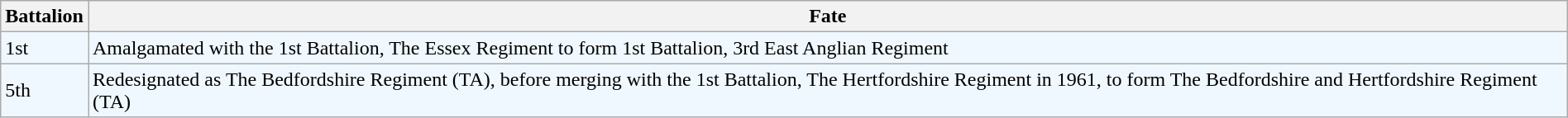<table class="wikitable" style="width:100%;">
<tr>
<th>Battalion</th>
<th>Fate</th>
</tr>
<tr style="background:#f0f8ff;">
<td>1st</td>
<td>Amalgamated with the 1st Battalion, The Essex Regiment to form 1st Battalion, 3rd East Anglian Regiment</td>
</tr>
<tr style="background:#f0f8ff;">
<td>5th</td>
<td>Redesignated as The Bedfordshire Regiment (TA), before merging with the 1st Battalion, The Hertfordshire Regiment in 1961, to form The Bedfordshire and Hertfordshire Regiment (TA)</td>
</tr>
</table>
